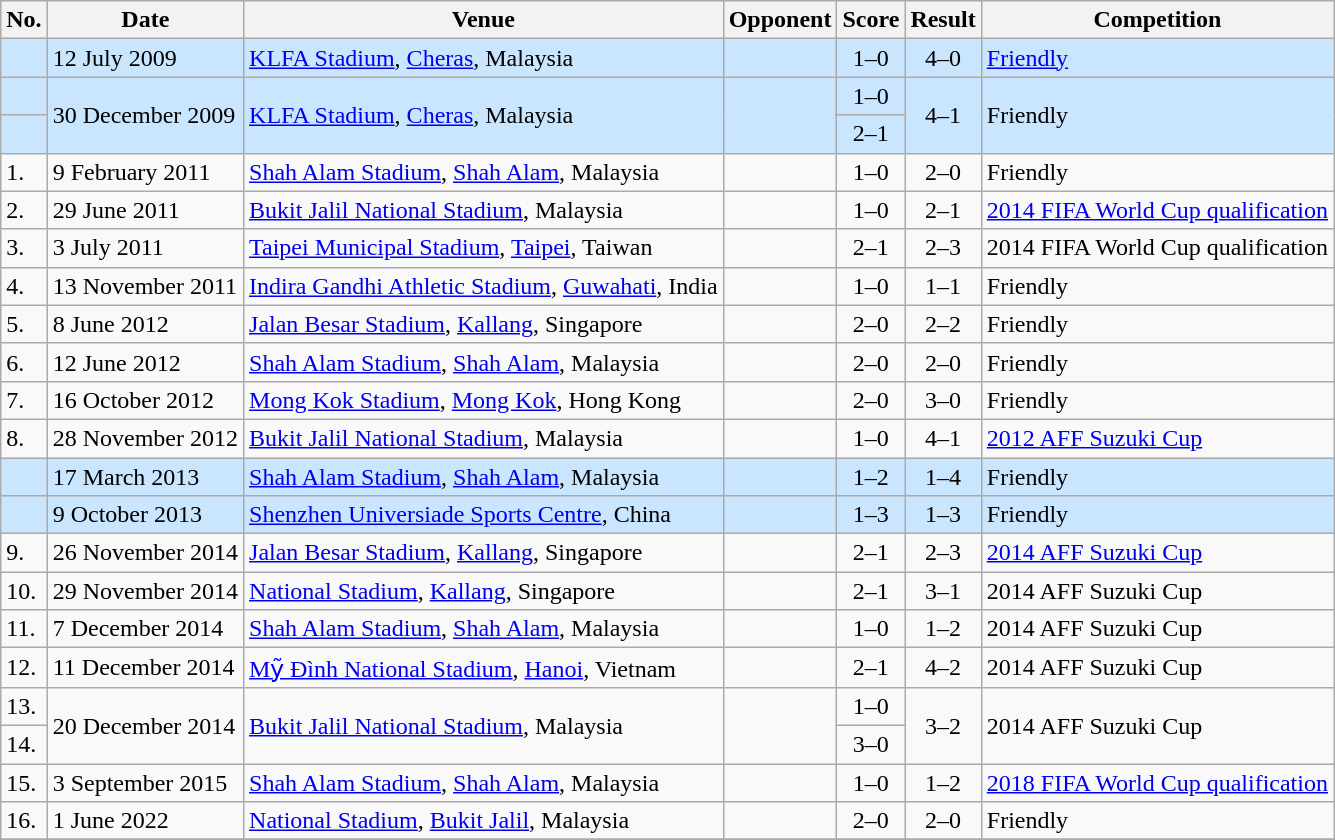<table class="wikitable sortable plainrowheaders">
<tr>
<th>No.</th>
<th>Date</th>
<th>Venue</th>
<th>Opponent</th>
<th>Score</th>
<th>Result</th>
<th>Competition</th>
</tr>
<tr style="background-color:#CAE6FF">
<td></td>
<td>12 July 2009</td>
<td><a href='#'>KLFA Stadium</a>, <a href='#'>Cheras</a>, Malaysia</td>
<td></td>
<td align=center>1–0</td>
<td align=center>4–0</td>
<td><a href='#'>Friendly</a></td>
</tr>
<tr style="background-color:#CAE6FF">
<td></td>
<td rowspan=2>30 December 2009</td>
<td rowspan=2><a href='#'>KLFA Stadium</a>, <a href='#'>Cheras</a>, Malaysia</td>
<td rowspan=2></td>
<td align=center>1–0</td>
<td rowspan=2 align=center>4–1</td>
<td rowspan=2>Friendly</td>
</tr>
<tr style="background-color:#CAE6FF">
<td></td>
<td align=center>2–1</td>
</tr>
<tr>
<td>1.</td>
<td>9 February 2011</td>
<td><a href='#'>Shah Alam Stadium</a>, <a href='#'>Shah Alam</a>, Malaysia</td>
<td></td>
<td align=center>1–0</td>
<td align=center>2–0</td>
<td>Friendly</td>
</tr>
<tr>
<td>2.</td>
<td>29 June 2011</td>
<td><a href='#'>Bukit Jalil National Stadium</a>, Malaysia</td>
<td></td>
<td align=center>1–0</td>
<td align=center>2–1</td>
<td><a href='#'>2014 FIFA World Cup qualification</a></td>
</tr>
<tr>
<td>3.</td>
<td>3 July 2011</td>
<td><a href='#'>Taipei Municipal Stadium</a>, <a href='#'>Taipei</a>, Taiwan</td>
<td></td>
<td align=center>2–1</td>
<td align=center>2–3</td>
<td>2014 FIFA World Cup qualification</td>
</tr>
<tr>
<td>4.</td>
<td>13 November 2011</td>
<td><a href='#'>Indira Gandhi Athletic Stadium</a>, <a href='#'>Guwahati</a>, India</td>
<td></td>
<td align=center>1–0</td>
<td align=center>1–1</td>
<td>Friendly</td>
</tr>
<tr>
<td>5.</td>
<td>8 June 2012</td>
<td><a href='#'>Jalan Besar Stadium</a>, <a href='#'>Kallang</a>, Singapore</td>
<td></td>
<td align=center>2–0</td>
<td align=center>2–2</td>
<td>Friendly</td>
</tr>
<tr>
<td>6.</td>
<td>12 June 2012</td>
<td><a href='#'>Shah Alam Stadium</a>, <a href='#'>Shah Alam</a>, Malaysia</td>
<td></td>
<td align=center>2–0</td>
<td align=center>2–0</td>
<td>Friendly</td>
</tr>
<tr>
<td>7.</td>
<td>16 October 2012</td>
<td><a href='#'>Mong Kok Stadium</a>, <a href='#'>Mong Kok</a>, Hong Kong</td>
<td></td>
<td align=center>2–0</td>
<td align=center>3–0</td>
<td>Friendly</td>
</tr>
<tr>
<td>8.</td>
<td>28 November 2012</td>
<td><a href='#'>Bukit Jalil National Stadium</a>, Malaysia</td>
<td></td>
<td align=center>1–0</td>
<td align=center>4–1</td>
<td><a href='#'>2012 AFF Suzuki Cup</a></td>
</tr>
<tr style="background-color:#CAE6FF">
<td></td>
<td>17 March 2013</td>
<td><a href='#'>Shah Alam Stadium</a>, <a href='#'>Shah Alam</a>, Malaysia</td>
<td></td>
<td align=center>1–2</td>
<td align=center>1–4</td>
<td>Friendly</td>
</tr>
<tr style="background-color:#CAE6FF">
<td></td>
<td>9 October 2013</td>
<td><a href='#'>Shenzhen Universiade Sports Centre</a>, China</td>
<td></td>
<td align=center>1–3</td>
<td align=center>1–3</td>
<td>Friendly</td>
</tr>
<tr>
<td>9.</td>
<td>26 November 2014</td>
<td><a href='#'>Jalan Besar Stadium</a>, <a href='#'>Kallang</a>, Singapore</td>
<td></td>
<td align=center>2–1</td>
<td align=center>2–3</td>
<td><a href='#'>2014 AFF Suzuki Cup</a></td>
</tr>
<tr>
<td>10.</td>
<td>29 November 2014</td>
<td><a href='#'>National Stadium</a>, <a href='#'>Kallang</a>, Singapore</td>
<td></td>
<td align=center>2–1</td>
<td align=center>3–1</td>
<td>2014 AFF Suzuki Cup</td>
</tr>
<tr>
<td>11.</td>
<td>7 December 2014</td>
<td><a href='#'>Shah Alam Stadium</a>, <a href='#'>Shah Alam</a>, Malaysia</td>
<td></td>
<td align=center>1–0</td>
<td align=center>1–2</td>
<td>2014 AFF Suzuki Cup</td>
</tr>
<tr>
<td>12.</td>
<td>11 December 2014</td>
<td><a href='#'>Mỹ Đình National Stadium</a>, <a href='#'>Hanoi</a>, Vietnam</td>
<td></td>
<td align=center>2–1</td>
<td align=center>4–2</td>
<td>2014 AFF Suzuki Cup</td>
</tr>
<tr>
<td>13.</td>
<td rowspan=2>20 December 2014</td>
<td rowspan=2><a href='#'>Bukit Jalil National Stadium</a>, Malaysia</td>
<td rowspan=2></td>
<td align=center>1–0</td>
<td rowspan=2 align=center>3–2</td>
<td rowspan=2>2014 AFF Suzuki Cup</td>
</tr>
<tr>
<td>14.</td>
<td align=center>3–0</td>
</tr>
<tr>
<td>15.</td>
<td>3 September 2015</td>
<td><a href='#'>Shah Alam Stadium</a>, <a href='#'>Shah Alam</a>, Malaysia</td>
<td></td>
<td align=center>1–0</td>
<td align=center>1–2</td>
<td><a href='#'>2018 FIFA World Cup qualification</a></td>
</tr>
<tr>
<td>16.</td>
<td>1 June 2022</td>
<td><a href='#'>National Stadium</a>, <a href='#'>Bukit Jalil</a>, Malaysia</td>
<td></td>
<td align=center>2–0</td>
<td align=center>2–0</td>
<td>Friendly</td>
</tr>
<tr>
</tr>
</table>
